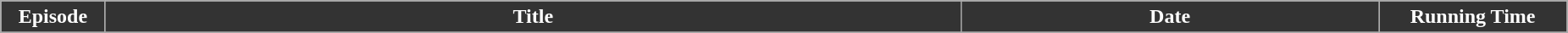<table class="wikitable plainrowheaders  mw-collapsible" style="background: #FFFFFF;" style="width:100%">
<tr>
<th scope="col" style="background:#333; color:#fff; width:5%;">Episode</th>
<th scope="col" style="background:#333; color:#fff; width:41%;">Title</th>
<th scope="col" style="background:#333; color:#fff; width:20%;">Date</th>
<th scope="col" style="background:#333; color:#fff; width:9%;">Running Time</th>
</tr>
<tr>
</tr>
</table>
